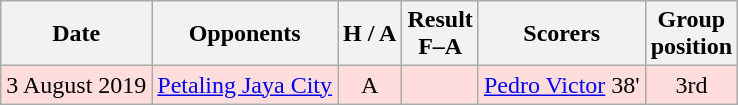<table class="wikitable" style="text-align:center">
<tr>
<th>Date</th>
<th>Opponents</th>
<th>H / A</th>
<th>Result<br>F–A</th>
<th>Scorers</th>
<th>Group<br>position</th>
</tr>
<tr bgcolor=#ffdddd>
<td>3 August 2019</td>
<td><a href='#'>Petaling Jaya City</a></td>
<td>A</td>
<td></td>
<td><a href='#'>Pedro Victor</a> 38'</td>
<td>3rd</td>
</tr>
</table>
